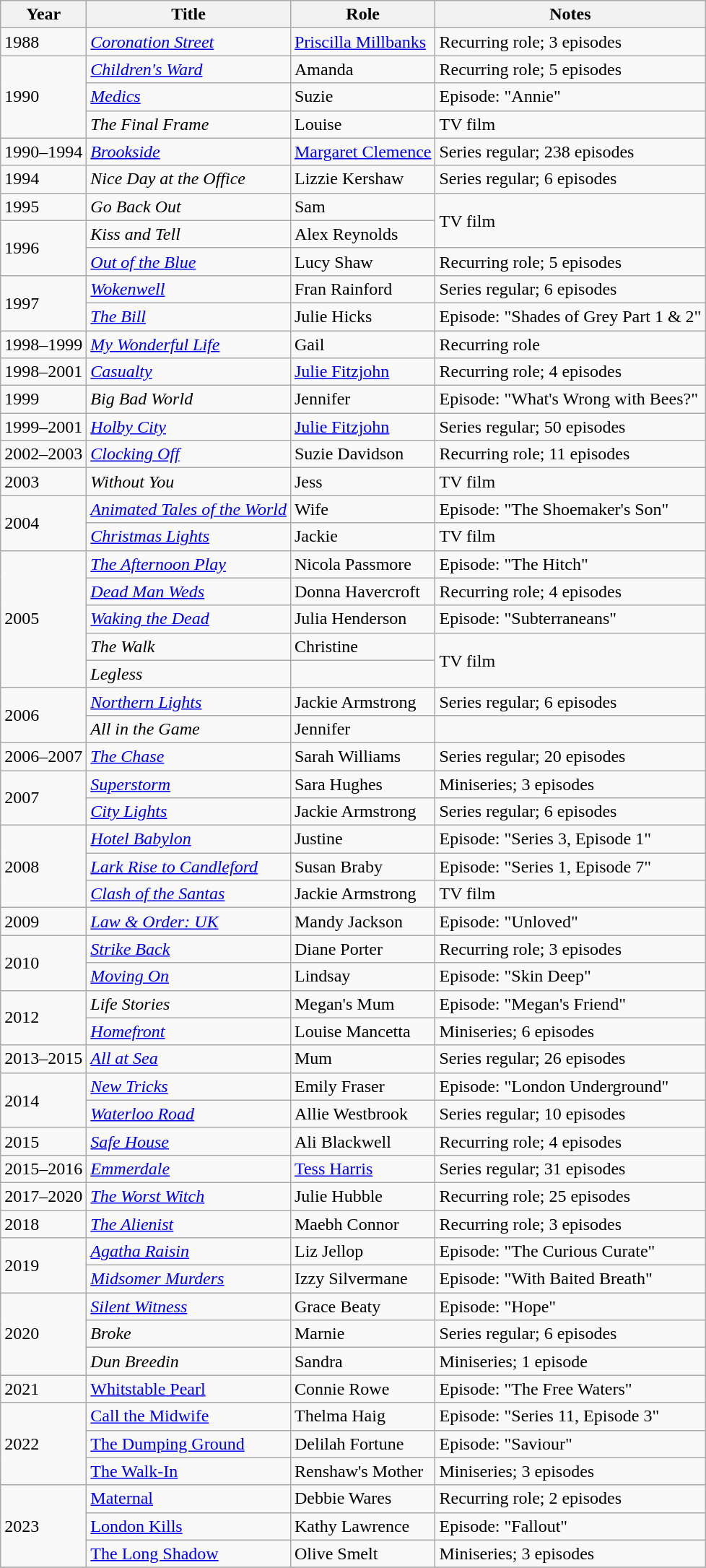<table class="wikitable sortable">
<tr>
<th>Year</th>
<th>Title</th>
<th>Role</th>
<th class="unsortable">Notes</th>
</tr>
<tr>
<td>1988</td>
<td><em><a href='#'>Coronation Street</a></em></td>
<td><a href='#'>Priscilla Millbanks</a></td>
<td>Recurring role; 3 episodes</td>
</tr>
<tr>
<td rowspan="3">1990</td>
<td><em><a href='#'>Children's Ward</a></em></td>
<td>Amanda</td>
<td>Recurring role; 5 episodes</td>
</tr>
<tr>
<td><em><a href='#'>Medics</a></em></td>
<td>Suzie</td>
<td>Episode: "Annie"</td>
</tr>
<tr>
<td><em>The Final Frame</em></td>
<td>Louise</td>
<td>TV film</td>
</tr>
<tr>
<td>1990–1994</td>
<td><em><a href='#'>Brookside</a></em></td>
<td><a href='#'>Margaret Clemence</a></td>
<td>Series regular; 238 episodes</td>
</tr>
<tr>
<td>1994</td>
<td><em> Nice Day at the Office</em></td>
<td>Lizzie Kershaw</td>
<td>Series regular; 6 episodes</td>
</tr>
<tr>
<td>1995</td>
<td><em>Go Back Out</em></td>
<td>Sam</td>
<td rowspan="2">TV film</td>
</tr>
<tr>
<td rowspan="2">1996</td>
<td><em>Kiss and Tell</em></td>
<td>Alex Reynolds</td>
</tr>
<tr>
<td><em><a href='#'>Out of the Blue</a></em></td>
<td>Lucy Shaw</td>
<td>Recurring role; 5 episodes</td>
</tr>
<tr>
<td rowspan="2">1997</td>
<td><em><a href='#'>Wokenwell</a></em></td>
<td>Fran Rainford</td>
<td>Series regular; 6 episodes</td>
</tr>
<tr>
<td><em><a href='#'>The Bill</a></em></td>
<td>Julie Hicks</td>
<td>Episode: "Shades of Grey Part 1 & 2"</td>
</tr>
<tr>
<td>1998–1999</td>
<td><em><a href='#'>My Wonderful Life</a></em></td>
<td>Gail</td>
<td>Recurring role</td>
</tr>
<tr>
<td>1998–2001</td>
<td><em><a href='#'>Casualty</a></em></td>
<td><a href='#'>Julie Fitzjohn</a></td>
<td>Recurring role; 4 episodes</td>
</tr>
<tr>
<td>1999</td>
<td><em>Big Bad World</em></td>
<td>Jennifer</td>
<td>Episode: "What's Wrong with Bees?"</td>
</tr>
<tr>
<td>1999–2001</td>
<td><em><a href='#'>Holby City</a></em></td>
<td><a href='#'>Julie Fitzjohn</a></td>
<td>Series regular; 50 episodes</td>
</tr>
<tr>
<td>2002–2003</td>
<td><em><a href='#'>Clocking Off</a></em></td>
<td>Suzie Davidson</td>
<td>Recurring role; 11 episodes</td>
</tr>
<tr>
<td>2003</td>
<td><em>Without You</em></td>
<td>Jess</td>
<td>TV film</td>
</tr>
<tr>
<td rowspan="2">2004</td>
<td><em><a href='#'>Animated Tales of the World</a></em></td>
<td>Wife</td>
<td>Episode: "The Shoemaker's Son"</td>
</tr>
<tr>
<td><em><a href='#'>Christmas Lights</a></em></td>
<td>Jackie</td>
<td>TV film</td>
</tr>
<tr>
<td rowspan="5">2005</td>
<td><em><a href='#'>The Afternoon Play</a></em></td>
<td>Nicola Passmore</td>
<td>Episode: "The Hitch"</td>
</tr>
<tr>
<td><em><a href='#'>Dead Man Weds</a></em></td>
<td>Donna Havercroft</td>
<td>Recurring role; 4 episodes</td>
</tr>
<tr>
<td><em><a href='#'>Waking the Dead</a></em></td>
<td>Julia Henderson</td>
<td>Episode: "Subterraneans"</td>
</tr>
<tr>
<td><em>The Walk</em></td>
<td>Christine</td>
<td rowspan="2">TV film</td>
</tr>
<tr>
<td><em>Legless</em></td>
<td></td>
</tr>
<tr>
<td rowspan="2">2006</td>
<td><em><a href='#'>Northern Lights</a></em></td>
<td>Jackie Armstrong</td>
<td>Series regular; 6 episodes</td>
</tr>
<tr>
<td><em>All in the Game</em></td>
<td>Jennifer</td>
<td></td>
</tr>
<tr>
<td>2006–2007</td>
<td><em><a href='#'>The Chase</a></em></td>
<td>Sarah Williams</td>
<td>Series regular; 20 episodes</td>
</tr>
<tr>
<td rowspan="2">2007</td>
<td><em><a href='#'>Superstorm</a></em></td>
<td>Sara Hughes</td>
<td>Miniseries; 3 episodes</td>
</tr>
<tr>
<td><em><a href='#'>City Lights</a></em></td>
<td>Jackie Armstrong</td>
<td>Series regular; 6 episodes</td>
</tr>
<tr>
<td rowspan="3">2008</td>
<td><em><a href='#'>Hotel Babylon</a></em></td>
<td>Justine</td>
<td>Episode: "Series 3, Episode 1"</td>
</tr>
<tr>
<td><em><a href='#'>Lark Rise to Candleford</a></em></td>
<td>Susan Braby</td>
<td>Episode: "Series 1, Episode 7"</td>
</tr>
<tr>
<td><em><a href='#'>Clash of the Santas</a></em></td>
<td>Jackie Armstrong</td>
<td>TV film</td>
</tr>
<tr>
<td>2009</td>
<td><em><a href='#'>Law & Order: UK</a></em></td>
<td>Mandy Jackson</td>
<td>Episode: "Unloved"</td>
</tr>
<tr>
<td rowspan="2">2010</td>
<td><em><a href='#'>Strike Back</a></em></td>
<td>Diane Porter</td>
<td>Recurring role; 3 episodes</td>
</tr>
<tr>
<td><em><a href='#'>Moving On</a></em></td>
<td>Lindsay</td>
<td>Episode: "Skin Deep"</td>
</tr>
<tr>
<td rowspan="2">2012</td>
<td><em>Life Stories</em></td>
<td>Megan's Mum</td>
<td>Episode: "Megan's Friend"</td>
</tr>
<tr>
<td><em><a href='#'>Homefront</a></em></td>
<td>Louise Mancetta</td>
<td>Miniseries; 6 episodes</td>
</tr>
<tr>
<td>2013–2015</td>
<td><em><a href='#'>All at Sea</a></em></td>
<td>Mum</td>
<td>Series regular; 26 episodes</td>
</tr>
<tr>
<td rowspan="2">2014</td>
<td><em><a href='#'>New Tricks</a></em></td>
<td>Emily Fraser</td>
<td>Episode: "London Underground"</td>
</tr>
<tr>
<td><em><a href='#'>Waterloo Road</a></em></td>
<td>Allie Westbrook</td>
<td>Series regular; 10 episodes</td>
</tr>
<tr>
<td>2015</td>
<td><em><a href='#'>Safe House</a></em></td>
<td>Ali Blackwell</td>
<td>Recurring role; 4 episodes</td>
</tr>
<tr>
<td>2015–2016</td>
<td><em><a href='#'>Emmerdale</a></em></td>
<td><a href='#'>Tess Harris</a></td>
<td>Series regular; 31 episodes</td>
</tr>
<tr>
<td>2017–2020</td>
<td><em><a href='#'>The Worst Witch</a></em></td>
<td>Julie Hubble</td>
<td>Recurring role; 25 episodes</td>
</tr>
<tr>
<td>2018</td>
<td><em><a href='#'>The Alienist</a></em></td>
<td>Maebh Connor</td>
<td>Recurring role; 3 episodes</td>
</tr>
<tr>
<td rowspan="2">2019</td>
<td><em><a href='#'>Agatha Raisin</a></em></td>
<td>Liz Jellop</td>
<td>Episode: "The Curious Curate"</td>
</tr>
<tr>
<td><em><a href='#'>Midsomer Murders</a></em></td>
<td>Izzy Silvermane</td>
<td>Episode: "With Baited Breath"</td>
</tr>
<tr>
<td rowspan="3">2020</td>
<td><em><a href='#'>Silent Witness</a></em></td>
<td>Grace Beaty</td>
<td>Episode: "Hope"</td>
</tr>
<tr>
<td><em>Broke</em></td>
<td>Marnie</td>
<td>Series regular; 6 episodes</td>
</tr>
<tr>
<td><em>Dun Breedin<strong></td>
<td>Sandra</td>
<td>Miniseries; 1 episode</td>
</tr>
<tr>
<td>2021</td>
<td></em><a href='#'>Whitstable Pearl</a><em></td>
<td>Connie Rowe</td>
<td>Episode: "The Free Waters"</td>
</tr>
<tr>
<td rowspan="3">2022</td>
<td></em><a href='#'>Call the Midwife</a><em></td>
<td>Thelma Haig</td>
<td>Episode: "Series 11, Episode 3"</td>
</tr>
<tr>
<td></em><a href='#'>The Dumping Ground</a><em></td>
<td>Delilah Fortune</td>
<td>Episode: "Saviour"</td>
</tr>
<tr>
<td></em><a href='#'>The Walk-In</a><em></td>
<td>Renshaw's Mother</td>
<td>Miniseries; 3 episodes</td>
</tr>
<tr>
<td rowspan="3">2023</td>
<td></em><a href='#'>Maternal</a><em></td>
<td>Debbie Wares</td>
<td>Recurring role; 2 episodes</td>
</tr>
<tr>
<td></em><a href='#'>London Kills</a><em></td>
<td>Kathy Lawrence</td>
<td>Episode: "Fallout"</td>
</tr>
<tr>
<td></em><a href='#'>The Long Shadow</a><em></td>
<td>Olive Smelt</td>
<td>Miniseries; 3 episodes</td>
</tr>
<tr>
</tr>
</table>
